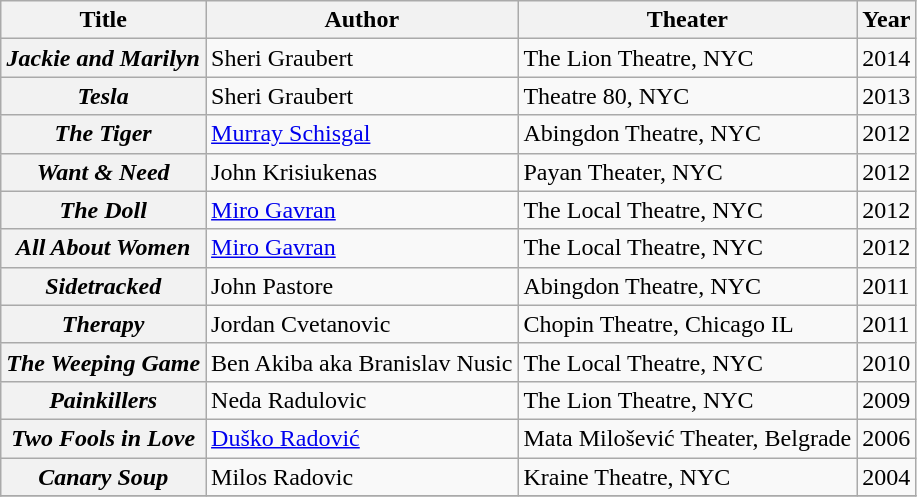<table class="wikitable">
<tr>
<th scope="col">Title</th>
<th scope="col">Author</th>
<th scope="col">Theater</th>
<th scope="col">Year</th>
</tr>
<tr>
<th scope="row"><em>Jackie and Marilyn</em></th>
<td>Sheri Graubert</td>
<td>The Lion Theatre, NYC</td>
<td>2014</td>
</tr>
<tr>
<th scope="row"><em>Tesla</em></th>
<td>Sheri Graubert</td>
<td>Theatre 80, NYC</td>
<td>2013</td>
</tr>
<tr>
<th scope="row"><em>The Tiger</em></th>
<td><a href='#'>Murray Schisgal</a></td>
<td>Abingdon Theatre, NYC</td>
<td>2012</td>
</tr>
<tr>
<th scope="row"><em>Want & Need</em></th>
<td>John Krisiukenas</td>
<td>Payan Theater, NYC</td>
<td>2012</td>
</tr>
<tr>
<th scope="row"><em>The Doll</em></th>
<td><a href='#'>Miro Gavran</a></td>
<td>The Local Theatre, NYC</td>
<td>2012</td>
</tr>
<tr>
<th scope="row"><em>All About Women</em></th>
<td><a href='#'>Miro Gavran</a></td>
<td>The Local Theatre, NYC</td>
<td>2012</td>
</tr>
<tr>
<th scope="row"><em>Sidetracked</em></th>
<td>John Pastore</td>
<td>Abingdon Theatre, NYC</td>
<td>2011</td>
</tr>
<tr>
<th scope="row"><em>Therapy</em></th>
<td>Jordan Cvetanovic</td>
<td>Chopin Theatre, Chicago IL</td>
<td>2011</td>
</tr>
<tr>
<th scope="row"><em>The Weeping Game</em></th>
<td>Ben Akiba aka Branislav Nusic</td>
<td>The Local Theatre, NYC</td>
<td>2010</td>
</tr>
<tr>
<th scope="row"><em>Painkillers</em></th>
<td>Neda Radulovic</td>
<td>The Lion Theatre, NYC</td>
<td>2009</td>
</tr>
<tr>
<th scope="row"><em>Two Fools in Love</em></th>
<td><a href='#'>Duško Radović</a></td>
<td>Mata Milošević Theater, Belgrade</td>
<td>2006</td>
</tr>
<tr>
<th scope="row"><em>Canary Soup</em></th>
<td>Milos Radovic</td>
<td>Kraine Theatre, NYC</td>
<td>2004</td>
</tr>
<tr>
</tr>
</table>
